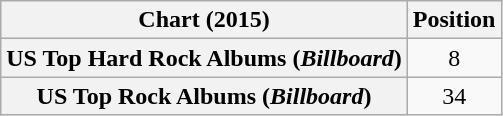<table class="wikitable plainrowheaders" style="text-align:center">
<tr>
<th scope="col">Chart (2015)</th>
<th scope="col">Position</th>
</tr>
<tr>
<th scope="row">US Top Hard Rock Albums (<em>Billboard</em>)</th>
<td>8</td>
</tr>
<tr>
<th scope="row">US Top Rock Albums (<em>Billboard</em>)</th>
<td>34</td>
</tr>
</table>
